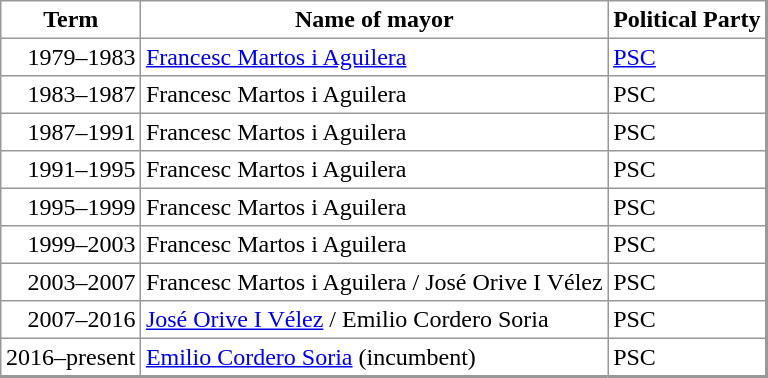<table align="center" rules="all" cellspacing="0" cellpadding="3" style="border: 1px solid #999; border-right: 2px solid #999; border-bottom:2px solid #999">
<tr>
<th>Term</th>
<th>Name of mayor</th>
<th>Political Party</th>
</tr>
<tr>
<td align=right>1979–1983</td>
<td><a href='#'>Francesc Martos i Aguilera</a></td>
<td><a href='#'>PSC</a></td>
</tr>
<tr>
<td align=right>1983–1987</td>
<td>Francesc Martos i Aguilera</td>
<td>PSC</td>
</tr>
<tr>
<td align=right>1987–1991</td>
<td>Francesc Martos i Aguilera</td>
<td>PSC</td>
</tr>
<tr>
<td align=right>1991–1995</td>
<td>Francesc Martos i Aguilera</td>
<td>PSC</td>
</tr>
<tr>
<td align=right>1995–1999</td>
<td>Francesc Martos i Aguilera</td>
<td>PSC</td>
</tr>
<tr>
<td align=right>1999–2003</td>
<td>Francesc Martos i Aguilera</td>
<td>PSC</td>
</tr>
<tr>
<td align=right>2003–2007</td>
<td>Francesc Martos i Aguilera / José Orive I Vélez</td>
<td>PSC</td>
</tr>
<tr>
<td align=right>2007–2016</td>
<td><a href='#'>José Orive I Vélez</a> / Emilio Cordero Soria</td>
<td>PSC</td>
</tr>
<tr>
<td align=right>2016–present</td>
<td><a href='#'>Emilio Cordero Soria</a> (incumbent)</td>
<td>PSC</td>
</tr>
<tr>
</tr>
</table>
